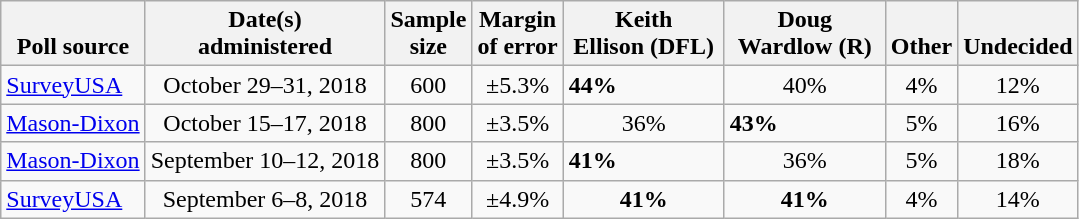<table class="wikitable">
<tr valign=bottom>
<th>Poll source</th>
<th>Date(s)<br>administered</th>
<th>Sample<br>size</th>
<th>Margin<br>of error</th>
<th style="width:100px;">Keith<br>Ellison (DFL)</th>
<th style="width:100px;">Doug<br>Wardlow (R)</th>
<th>Other</th>
<th>Undecided</th>
</tr>
<tr>
<td><a href='#'>SurveyUSA</a></td>
<td align=center>October 29–31, 2018</td>
<td align=center>600</td>
<td align=center>±5.3%</td>
<td><strong>44%</strong></td>
<td align=center>40%</td>
<td align=center>4%</td>
<td align=center>12%</td>
</tr>
<tr>
<td><a href='#'>Mason-Dixon</a></td>
<td align=center>October 15–17, 2018</td>
<td align=center>800</td>
<td align=center>±3.5%</td>
<td align=center>36%</td>
<td><strong>43%</strong></td>
<td align=center>5%</td>
<td align=center>16%</td>
</tr>
<tr>
<td><a href='#'>Mason-Dixon</a></td>
<td align=center>September 10–12, 2018</td>
<td align=center>800</td>
<td align=center>±3.5%</td>
<td><strong>41%</strong></td>
<td align=center>36%</td>
<td align=center>5%</td>
<td align=center>18%</td>
</tr>
<tr>
<td><a href='#'>SurveyUSA</a></td>
<td align=center>September 6–8, 2018</td>
<td align=center>574</td>
<td align=center>±4.9%</td>
<td align=center><strong>41%</strong></td>
<td align=center><strong>41%</strong></td>
<td align=center>4%</td>
<td align=center>14%</td>
</tr>
</table>
